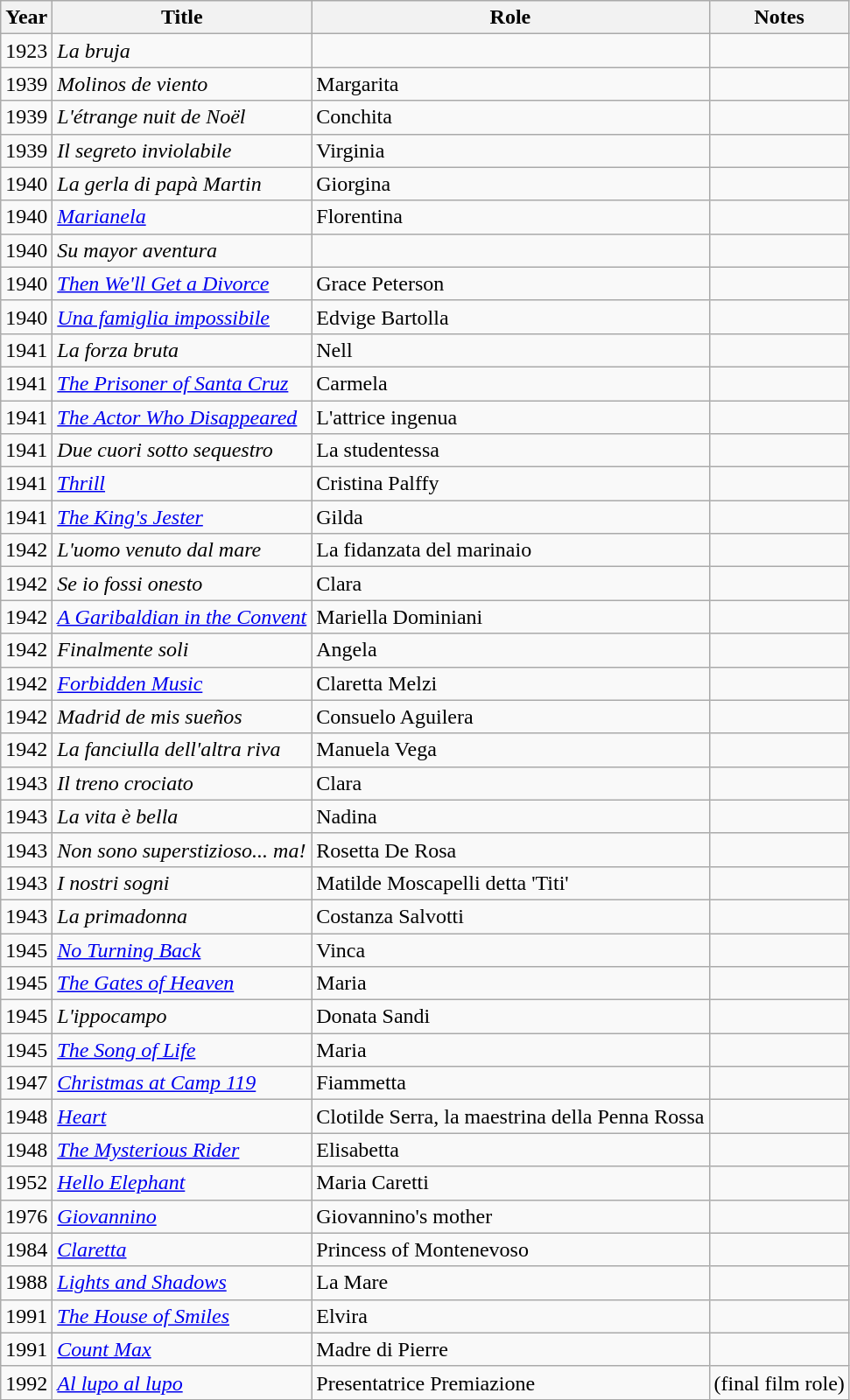<table class="wikitable">
<tr>
<th>Year</th>
<th>Title</th>
<th>Role</th>
<th>Notes</th>
</tr>
<tr>
<td>1923</td>
<td><em>La bruja</em></td>
<td></td>
<td></td>
</tr>
<tr>
<td>1939</td>
<td><em>Molinos de viento</em></td>
<td>Margarita</td>
<td></td>
</tr>
<tr>
<td>1939</td>
<td><em>L'étrange nuit de Noël</em></td>
<td>Conchita</td>
<td></td>
</tr>
<tr>
<td>1939</td>
<td><em>Il segreto inviolabile</em></td>
<td>Virginia</td>
<td></td>
</tr>
<tr>
<td>1940</td>
<td><em>La gerla di papà Martin</em></td>
<td>Giorgina</td>
<td></td>
</tr>
<tr>
<td>1940</td>
<td><em><a href='#'>Marianela</a></em></td>
<td>Florentina</td>
<td></td>
</tr>
<tr>
<td>1940</td>
<td><em>Su mayor aventura</em></td>
<td></td>
<td></td>
</tr>
<tr>
<td>1940</td>
<td><em><a href='#'>Then We'll Get a Divorce</a></em></td>
<td>Grace Peterson</td>
<td></td>
</tr>
<tr>
<td>1940</td>
<td><em><a href='#'>Una famiglia impossibile</a></em></td>
<td>Edvige Bartolla</td>
<td></td>
</tr>
<tr>
<td>1941</td>
<td><em>La forza bruta</em></td>
<td>Nell</td>
<td></td>
</tr>
<tr>
<td>1941</td>
<td><em><a href='#'>The Prisoner of Santa Cruz</a></em></td>
<td>Carmela</td>
<td></td>
</tr>
<tr>
<td>1941</td>
<td><em><a href='#'>The Actor Who Disappeared</a></em></td>
<td>L'attrice ingenua</td>
<td></td>
</tr>
<tr>
<td>1941</td>
<td><em>Due cuori sotto sequestro</em></td>
<td>La studentessa</td>
<td></td>
</tr>
<tr>
<td>1941</td>
<td><em><a href='#'>Thrill</a></em></td>
<td>Cristina Palffy</td>
<td></td>
</tr>
<tr>
<td>1941</td>
<td><em><a href='#'>The King's Jester</a></em></td>
<td>Gilda</td>
<td></td>
</tr>
<tr>
<td>1942</td>
<td><em>L'uomo venuto dal mare</em></td>
<td>La fidanzata del marinaio</td>
<td></td>
</tr>
<tr>
<td>1942</td>
<td><em>Se io fossi onesto</em></td>
<td>Clara</td>
<td></td>
</tr>
<tr>
<td>1942</td>
<td><em><a href='#'>A Garibaldian in the Convent</a></em></td>
<td>Mariella Dominiani</td>
<td></td>
</tr>
<tr>
<td>1942</td>
<td><em>Finalmente soli</em></td>
<td>Angela</td>
<td></td>
</tr>
<tr>
<td>1942</td>
<td><em><a href='#'>Forbidden Music</a></em></td>
<td>Claretta Melzi</td>
<td></td>
</tr>
<tr>
<td>1942</td>
<td><em>Madrid de mis sueños</em></td>
<td>Consuelo Aguilera</td>
<td></td>
</tr>
<tr>
<td>1942</td>
<td><em>La fanciulla dell'altra riva</em></td>
<td>Manuela Vega</td>
<td></td>
</tr>
<tr>
<td>1943</td>
<td><em>Il treno crociato</em></td>
<td>Clara</td>
<td></td>
</tr>
<tr>
<td>1943</td>
<td><em>La vita è bella</em></td>
<td>Nadina</td>
<td></td>
</tr>
<tr>
<td>1943</td>
<td><em>Non sono superstizioso... ma!</em></td>
<td>Rosetta De Rosa</td>
<td></td>
</tr>
<tr>
<td>1943</td>
<td><em>I nostri sogni</em></td>
<td>Matilde Moscapelli detta 'Titi'</td>
<td></td>
</tr>
<tr>
<td>1943</td>
<td><em>La primadonna</em></td>
<td>Costanza Salvotti</td>
<td></td>
</tr>
<tr>
<td>1945</td>
<td><em><a href='#'>No Turning Back</a></em></td>
<td>Vinca</td>
<td></td>
</tr>
<tr>
<td>1945</td>
<td><em><a href='#'>The Gates of Heaven</a></em></td>
<td>Maria</td>
<td></td>
</tr>
<tr>
<td>1945</td>
<td><em>L'ippocampo</em></td>
<td>Donata Sandi</td>
<td></td>
</tr>
<tr>
<td>1945</td>
<td><em><a href='#'>The Song of Life</a></em></td>
<td>Maria</td>
<td></td>
</tr>
<tr>
<td>1947</td>
<td><em><a href='#'>Christmas at Camp 119</a></em></td>
<td>Fiammetta</td>
<td></td>
</tr>
<tr>
<td>1948</td>
<td><em><a href='#'>Heart</a></em></td>
<td>Clotilde Serra, la maestrina della Penna Rossa</td>
<td></td>
</tr>
<tr>
<td>1948</td>
<td><em><a href='#'>The Mysterious Rider</a></em></td>
<td>Elisabetta</td>
<td></td>
</tr>
<tr>
<td>1952</td>
<td><em><a href='#'>Hello Elephant</a></em></td>
<td>Maria Caretti</td>
<td></td>
</tr>
<tr>
<td>1976</td>
<td><em><a href='#'>Giovannino</a></em></td>
<td>Giovannino's mother</td>
<td></td>
</tr>
<tr>
<td>1984</td>
<td><em><a href='#'>Claretta</a></em></td>
<td>Princess of Montenevoso</td>
<td></td>
</tr>
<tr>
<td>1988</td>
<td><em><a href='#'>Lights and Shadows</a></em></td>
<td>La Mare</td>
<td></td>
</tr>
<tr>
<td>1991</td>
<td><em><a href='#'>The House of Smiles</a></em></td>
<td>Elvira</td>
<td></td>
</tr>
<tr>
<td>1991</td>
<td><em><a href='#'>Count Max</a></em></td>
<td>Madre di Pierre</td>
<td></td>
</tr>
<tr>
<td>1992</td>
<td><em><a href='#'>Al lupo al lupo</a></em></td>
<td>Presentatrice Premiazione</td>
<td>(final film role)</td>
</tr>
</table>
